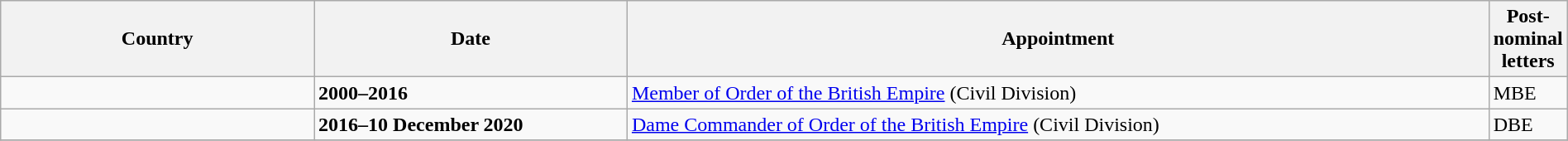<table class="wikitable" style="width:100%">
<tr>
<th style="width:20%;">Country</th>
<th style="width:20%;">Date</th>
<th style="width:55%;">Appointment</th>
<th style="width:5%;">Post-nominal letters</th>
</tr>
<tr>
<td></td>
<td><strong>2000–2016</strong></td>
<td><a href='#'>Member of Order of the British Empire</a> (Civil Division)</td>
<td>MBE</td>
</tr>
<tr>
<td></td>
<td><strong>2016–10 December 2020</strong></td>
<td><a href='#'>Dame Commander of Order of the British Empire</a> (Civil Division)</td>
<td>DBE</td>
</tr>
<tr>
</tr>
</table>
